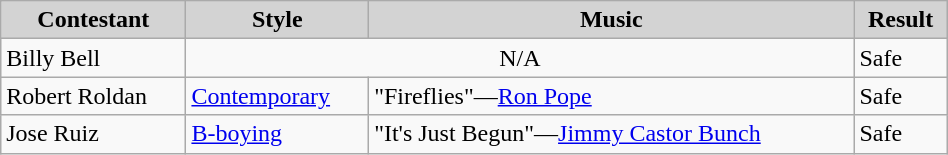<table class="wikitable" style="width:50%;">
<tr style="text-align:center; background:lightgrey;">
<td><strong>Contestant</strong></td>
<td><strong>Style</strong></td>
<td><strong>Music</strong></td>
<td><strong>Result</strong></td>
</tr>
<tr>
<td>Billy Bell</td>
<td colspan="2" style="text-align:center;">N/A</td>
<td>Safe</td>
</tr>
<tr>
<td>Robert Roldan</td>
<td><a href='#'>Contemporary</a></td>
<td>"Fireflies"—<a href='#'>Ron Pope</a></td>
<td>Safe</td>
</tr>
<tr>
<td>Jose Ruiz</td>
<td><a href='#'>B-boying</a></td>
<td>"It's Just Begun"—<a href='#'>Jimmy Castor Bunch</a></td>
<td>Safe</td>
</tr>
</table>
